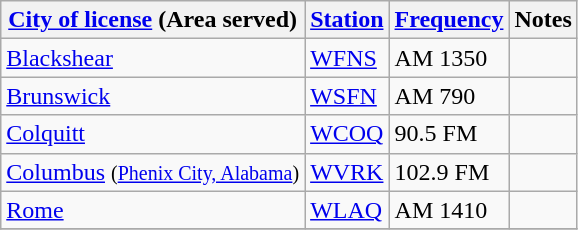<table class="wikitable sortable">
<tr>
<th><a href='#'>City of license</a> (Area served)</th>
<th><a href='#'>Station</a></th>
<th><a href='#'>Frequency</a></th>
<th>Notes</th>
</tr>
<tr>
<td><a href='#'>Blackshear</a></td>
<td><a href='#'>WFNS</a></td>
<td>AM 1350</td>
<td></td>
</tr>
<tr>
<td><a href='#'>Brunswick</a></td>
<td><a href='#'>WSFN</a></td>
<td>AM 790</td>
<td></td>
</tr>
<tr>
<td><a href='#'>Colquitt</a></td>
<td><a href='#'>WCOQ</a></td>
<td>90.5 FM</td>
<td></td>
</tr>
<tr>
<td><a href='#'>Columbus</a> <small>(<a href='#'>Phenix City, Alabama</a>)</small></td>
<td><a href='#'>WVRK</a></td>
<td>102.9 FM</td>
<td></td>
</tr>
<tr>
<td><a href='#'>Rome</a></td>
<td><a href='#'>WLAQ</a></td>
<td>AM 1410</td>
<td></td>
</tr>
<tr>
</tr>
</table>
